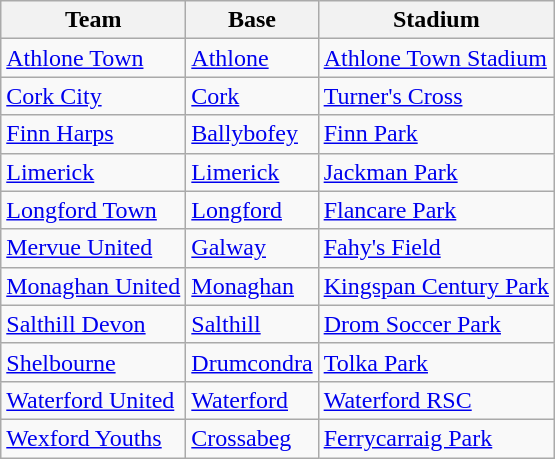<table class="wikitable sortable">
<tr>
<th>Team</th>
<th>Base</th>
<th>Stadium</th>
</tr>
<tr>
<td><a href='#'>Athlone Town</a></td>
<td><a href='#'>Athlone</a></td>
<td><a href='#'>Athlone Town Stadium</a></td>
</tr>
<tr>
<td><a href='#'>Cork City</a></td>
<td><a href='#'>Cork</a></td>
<td><a href='#'>Turner's Cross</a></td>
</tr>
<tr>
<td><a href='#'>Finn Harps</a></td>
<td><a href='#'>Ballybofey</a></td>
<td><a href='#'>Finn Park</a></td>
</tr>
<tr>
<td><a href='#'>Limerick</a></td>
<td><a href='#'>Limerick</a></td>
<td><a href='#'>Jackman Park</a></td>
</tr>
<tr>
<td><a href='#'>Longford Town</a></td>
<td><a href='#'>Longford</a></td>
<td><a href='#'>Flancare Park</a></td>
</tr>
<tr>
<td><a href='#'>Mervue United</a></td>
<td><a href='#'>Galway</a></td>
<td><a href='#'>Fahy's Field</a></td>
</tr>
<tr>
<td><a href='#'>Monaghan United</a></td>
<td><a href='#'>Monaghan</a></td>
<td><a href='#'>Kingspan Century Park</a></td>
</tr>
<tr>
<td><a href='#'>Salthill Devon</a></td>
<td><a href='#'>Salthill</a></td>
<td><a href='#'>Drom Soccer Park</a></td>
</tr>
<tr>
<td><a href='#'>Shelbourne</a></td>
<td><a href='#'>Drumcondra</a></td>
<td><a href='#'>Tolka Park</a></td>
</tr>
<tr>
<td><a href='#'>Waterford United</a></td>
<td><a href='#'>Waterford</a></td>
<td><a href='#'>Waterford RSC</a></td>
</tr>
<tr>
<td><a href='#'>Wexford Youths</a></td>
<td><a href='#'>Crossabeg</a></td>
<td><a href='#'>Ferrycarraig Park</a></td>
</tr>
</table>
